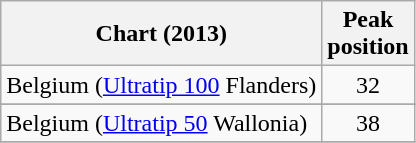<table class="wikitable sortable">
<tr>
<th align="left">Chart (2013)</th>
<th align="left">Peak<br>position</th>
</tr>
<tr>
<td align="left">Belgium (<a href='#'>Ultratip 100</a> Flanders) </td>
<td align="center">32</td>
</tr>
<tr>
</tr>
<tr>
<td align="left">Belgium (<a href='#'>Ultratip 50</a> Wallonia) </td>
<td align="center">38</td>
</tr>
<tr>
</tr>
</table>
